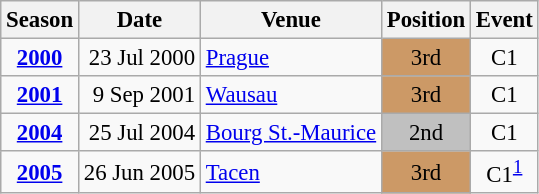<table class="wikitable" style="text-align:center; font-size:95%;">
<tr>
<th>Season</th>
<th>Date</th>
<th>Venue</th>
<th>Position</th>
<th>Event</th>
</tr>
<tr>
<td><strong><a href='#'>2000</a></strong></td>
<td align=right>23 Jul 2000</td>
<td align=left><a href='#'>Prague</a></td>
<td bgcolor=cc9966>3rd</td>
<td>C1</td>
</tr>
<tr>
<td><strong><a href='#'>2001</a></strong></td>
<td align=right>9 Sep 2001</td>
<td align=left><a href='#'>Wausau</a></td>
<td bgcolor=cc9966>3rd</td>
<td>C1</td>
</tr>
<tr>
<td><strong><a href='#'>2004</a></strong></td>
<td align=right>25 Jul 2004</td>
<td align=left><a href='#'>Bourg St.-Maurice</a></td>
<td bgcolor=silver>2nd</td>
<td>C1</td>
</tr>
<tr>
<td><strong><a href='#'>2005</a></strong></td>
<td align=right>26 Jun 2005</td>
<td align=left><a href='#'>Tacen</a></td>
<td bgcolor=cc9966>3rd</td>
<td>C1<sup><a href='#'>1</a></sup></td>
</tr>
</table>
